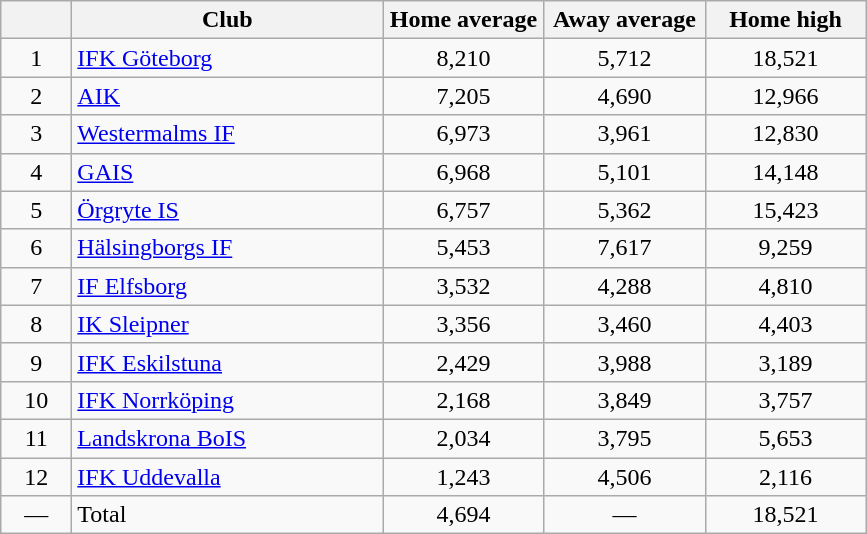<table class="wikitable" style="text-align: center;">
<tr>
<th style="width: 40px;"></th>
<th style="width: 200px;">Club</th>
<th style="width: 100px;">Home average</th>
<th style="width: 100px;">Away average</th>
<th style="width: 100px;">Home high</th>
</tr>
<tr>
<td>1</td>
<td style="text-align: left;"><a href='#'>IFK Göteborg</a></td>
<td>8,210</td>
<td>5,712</td>
<td>18,521</td>
</tr>
<tr>
<td>2</td>
<td style="text-align: left;"><a href='#'>AIK</a></td>
<td>7,205</td>
<td>4,690</td>
<td>12,966</td>
</tr>
<tr>
<td>3</td>
<td style="text-align: left;"><a href='#'>Westermalms IF</a></td>
<td>6,973</td>
<td>3,961</td>
<td>12,830</td>
</tr>
<tr>
<td>4</td>
<td style="text-align: left;"><a href='#'>GAIS</a></td>
<td>6,968</td>
<td>5,101</td>
<td>14,148</td>
</tr>
<tr>
<td>5</td>
<td style="text-align: left;"><a href='#'>Örgryte IS</a></td>
<td>6,757</td>
<td>5,362</td>
<td>15,423</td>
</tr>
<tr>
<td>6</td>
<td style="text-align: left;"><a href='#'>Hälsingborgs IF</a></td>
<td>5,453</td>
<td>7,617</td>
<td>9,259</td>
</tr>
<tr>
<td>7</td>
<td style="text-align: left;"><a href='#'>IF Elfsborg</a></td>
<td>3,532</td>
<td>4,288</td>
<td>4,810</td>
</tr>
<tr>
<td>8</td>
<td style="text-align: left;"><a href='#'>IK Sleipner</a></td>
<td>3,356</td>
<td>3,460</td>
<td>4,403</td>
</tr>
<tr>
<td>9</td>
<td style="text-align: left;"><a href='#'>IFK Eskilstuna</a></td>
<td>2,429</td>
<td>3,988</td>
<td>3,189</td>
</tr>
<tr>
<td>10</td>
<td style="text-align: left;"><a href='#'>IFK Norrköping</a></td>
<td>2,168</td>
<td>3,849</td>
<td>3,757</td>
</tr>
<tr>
<td>11</td>
<td style="text-align: left;"><a href='#'>Landskrona BoIS</a></td>
<td>2,034</td>
<td>3,795</td>
<td>5,653</td>
</tr>
<tr>
<td>12</td>
<td style="text-align: left;"><a href='#'>IFK Uddevalla</a></td>
<td>1,243</td>
<td>4,506</td>
<td>2,116</td>
</tr>
<tr>
<td>—</td>
<td style="text-align: left;">Total</td>
<td>4,694</td>
<td>—</td>
<td>18,521</td>
</tr>
</table>
